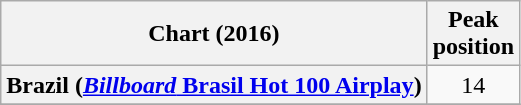<table class="wikitable sortable plainrowheaders" style="text-align:center">
<tr>
<th scope="col">Chart (2016)</th>
<th scope="col">Peak<br>position</th>
</tr>
<tr>
<th scope="row">Brazil (<a href='#'><em>Billboard</em> Brasil Hot 100 Airplay</a>)</th>
<td>14</td>
</tr>
<tr>
</tr>
</table>
